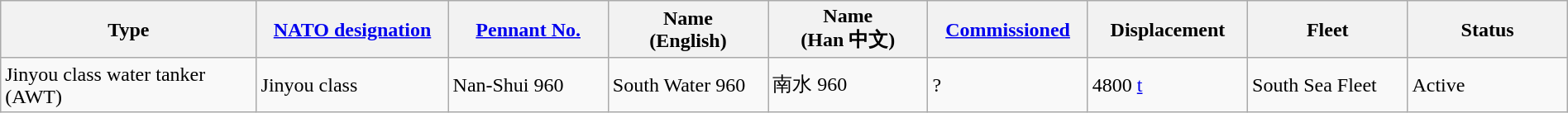<table class="wikitable sortable"  style="margin:auto; width:100%;">
<tr>
<th style="text-align:center; width:16%;">Type</th>
<th style="text-align:center; width:12%;"><a href='#'>NATO designation</a></th>
<th style="text-align:center; width:10%;"><a href='#'>Pennant No.</a></th>
<th style="text-align:center; width:10%;">Name<br>(English)</th>
<th style="text-align:center; width:10%;">Name<br>(Han 中文)</th>
<th style="text-align:center; width:10%;"><a href='#'>Commissioned</a></th>
<th style="text-align:center; width:10%;">Displacement</th>
<th style="text-align:center; width:10%;">Fleet</th>
<th style="text-align:center; width:10%;">Status</th>
</tr>
<tr>
<td>Jinyou class water tanker (AWT)</td>
<td>Jinyou class</td>
<td>Nan-Shui 960</td>
<td>South Water 960</td>
<td>南水 960</td>
<td>?</td>
<td>4800 <a href='#'>t</a></td>
<td>South Sea Fleet</td>
<td><span>Active</span></td>
</tr>
</table>
